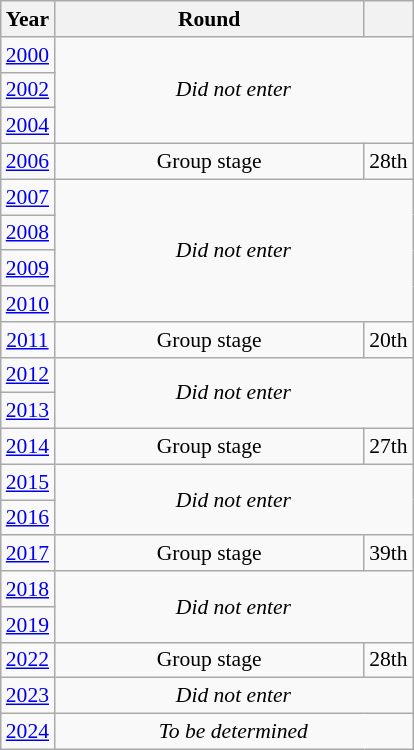<table class="wikitable" style="text-align: center; font-size:90%">
<tr>
<th>Year</th>
<th style="width:200px">Round</th>
<th></th>
</tr>
<tr>
<td><a href='#'>2000</a></td>
<td colspan="2" rowspan="3"><em>Did not enter</em></td>
</tr>
<tr>
<td><a href='#'>2002</a></td>
</tr>
<tr>
<td><a href='#'>2004</a></td>
</tr>
<tr>
<td><a href='#'>2006</a></td>
<td>Group stage</td>
<td>28th</td>
</tr>
<tr>
<td><a href='#'>2007</a></td>
<td colspan="2" rowspan="4"><em>Did not enter</em></td>
</tr>
<tr>
<td><a href='#'>2008</a></td>
</tr>
<tr>
<td><a href='#'>2009</a></td>
</tr>
<tr>
<td><a href='#'>2010</a></td>
</tr>
<tr>
<td><a href='#'>2011</a></td>
<td>Group stage</td>
<td>20th</td>
</tr>
<tr>
<td><a href='#'>2012</a></td>
<td colspan="2" rowspan="2"><em>Did not enter</em></td>
</tr>
<tr>
<td><a href='#'>2013</a></td>
</tr>
<tr>
<td><a href='#'>2014</a></td>
<td>Group stage</td>
<td>27th</td>
</tr>
<tr>
<td><a href='#'>2015</a></td>
<td colspan="2" rowspan="2"><em>Did not enter</em></td>
</tr>
<tr>
<td><a href='#'>2016</a></td>
</tr>
<tr>
<td><a href='#'>2017</a></td>
<td>Group stage</td>
<td>39th</td>
</tr>
<tr>
<td><a href='#'>2018</a></td>
<td colspan="2" rowspan="2"><em>Did not enter</em></td>
</tr>
<tr>
<td><a href='#'>2019</a></td>
</tr>
<tr>
<td><a href='#'>2022</a></td>
<td>Group stage</td>
<td>28th</td>
</tr>
<tr>
<td><a href='#'>2023</a></td>
<td colspan="2"><em>Did not enter</em></td>
</tr>
<tr>
<td><a href='#'>2024</a></td>
<td colspan="2"><em>To be determined</em></td>
</tr>
</table>
